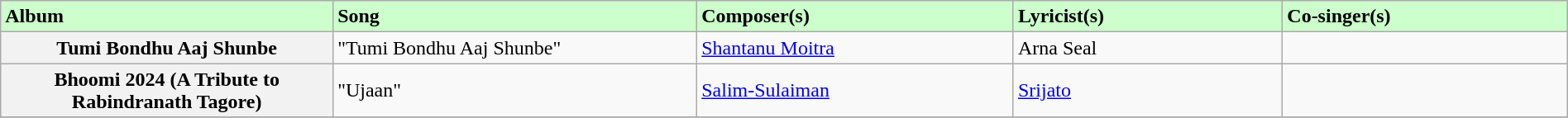<table class="wikitable plainrowheaders" width="100%" textcolor:#000;">
<tr style="background:#cfc; text-align:"center;">
<td scope="col" width=21%><strong>Album</strong></td>
<td scope="col" width=23%><strong>Song</strong></td>
<td scope="col" width=20%><strong>Composer(s)</strong></td>
<td scope="col" width=17%><strong>Lyricist(s)</strong></td>
<td scope="col" width=18%><strong>Co-singer(s)</strong></td>
</tr>
<tr>
<th scope="row">Tumi Bondhu Aaj Shunbe</th>
<td>"Tumi Bondhu Aaj Shunbe"</td>
<td><a href='#'>Shantanu Moitra</a></td>
<td>Arna Seal</td>
<td></td>
</tr>
<tr>
<th scope="row">Bhoomi 2024 (A Tribute to Rabindranath Tagore)</th>
<td>"Ujaan"</td>
<td><a href='#'>Salim-Sulaiman</a></td>
<td><a href='#'>Srijato</a></td>
<td></td>
</tr>
<tr>
</tr>
</table>
